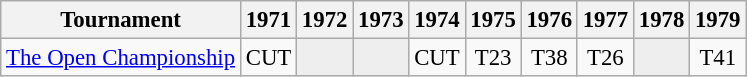<table class="wikitable" style="font-size:95%;text-align:center;">
<tr>
<th>Tournament</th>
<th>1971</th>
<th>1972</th>
<th>1973</th>
<th>1974</th>
<th>1975</th>
<th>1976</th>
<th>1977</th>
<th>1978</th>
<th>1979</th>
</tr>
<tr>
<td><a href='#'>The Open Championship</a></td>
<td>CUT</td>
<td style="background:#eeeeee;"></td>
<td style="background:#eeeeee;"></td>
<td>CUT</td>
<td>T23</td>
<td>T38</td>
<td>T26</td>
<td style="background:#eeeeee;"></td>
<td>T41</td>
</tr>
</table>
